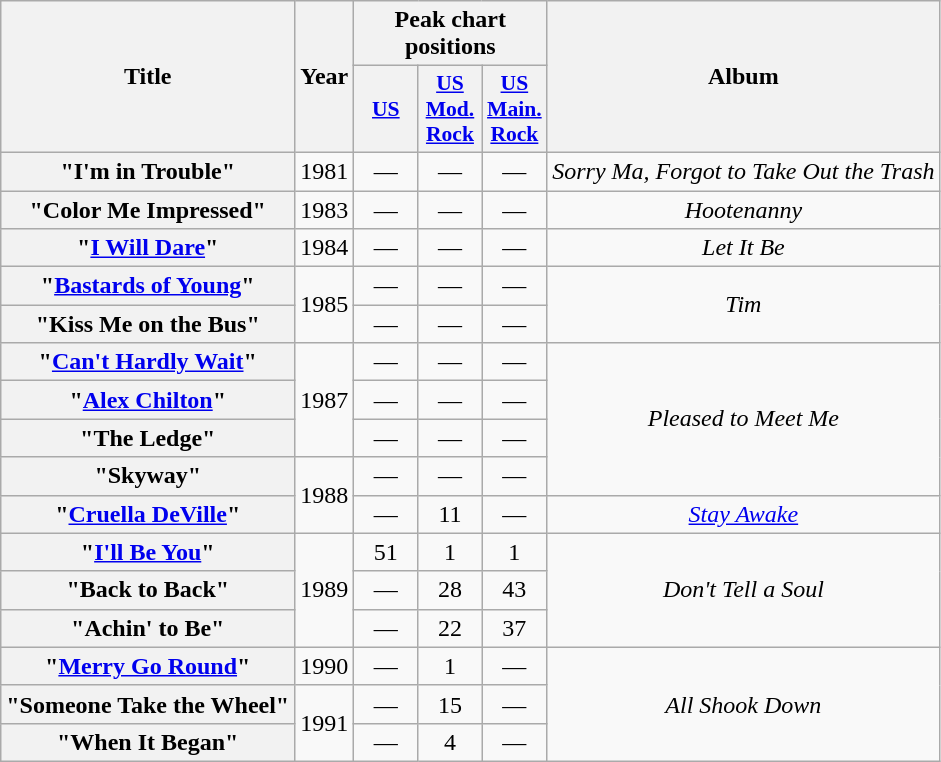<table class="wikitable plainrowheaders" style="text-align:center;">
<tr>
<th rowspan="2">Title</th>
<th rowspan="2">Year</th>
<th colspan="3">Peak chart positions</th>
<th rowspan="2">Album</th>
</tr>
<tr>
<th style="width:2.5em;font-size:90%;"><a href='#'>US</a><br></th>
<th style="width:2.5em;font-size:90%;"><a href='#'>US<br>Mod.<br>Rock</a><br></th>
<th style="width:2.5em;font-size:90%;"><a href='#'>US<br>Main.<br>Rock</a><br></th>
</tr>
<tr>
<th scope="row">"I'm in Trouble"</th>
<td>1981</td>
<td>—</td>
<td>—</td>
<td>—</td>
<td><em>Sorry Ma, Forgot to Take Out the Trash</em></td>
</tr>
<tr>
<th scope="row">"Color Me Impressed"</th>
<td>1983</td>
<td>—</td>
<td>—</td>
<td>—</td>
<td><em>Hootenanny</em></td>
</tr>
<tr>
<th scope="row">"<a href='#'>I Will Dare</a>"</th>
<td>1984</td>
<td>—</td>
<td>—</td>
<td>—</td>
<td><em>Let It Be</em></td>
</tr>
<tr>
<th scope="row">"<a href='#'>Bastards of Young</a>"</th>
<td rowspan="2">1985</td>
<td>—</td>
<td>—</td>
<td>—</td>
<td rowspan="2"><em>Tim</em></td>
</tr>
<tr>
<th scope="row">"Kiss Me on the Bus"</th>
<td>—</td>
<td>—</td>
<td>—</td>
</tr>
<tr>
<th scope="row">"<a href='#'>Can't Hardly Wait</a>"</th>
<td rowspan="3">1987</td>
<td>—</td>
<td>—</td>
<td>—</td>
<td rowspan="4"><em>Pleased to Meet Me</em></td>
</tr>
<tr>
<th scope="row">"<a href='#'>Alex Chilton</a>"</th>
<td>—</td>
<td>—</td>
<td>—</td>
</tr>
<tr>
<th scope="row">"The Ledge"</th>
<td>—</td>
<td>—</td>
<td>—</td>
</tr>
<tr>
<th scope="row">"Skyway"</th>
<td rowspan="2">1988</td>
<td>—</td>
<td>—</td>
<td>—</td>
</tr>
<tr>
<th scope="row">"<a href='#'>Cruella DeVille</a>"</th>
<td>—</td>
<td>11</td>
<td>—</td>
<td><em><a href='#'>Stay Awake</a></em></td>
</tr>
<tr>
<th scope="row">"<a href='#'>I'll Be You</a>"</th>
<td rowspan="3">1989</td>
<td>51</td>
<td>1</td>
<td>1</td>
<td rowspan="3"><em>Don't Tell a Soul</em></td>
</tr>
<tr>
<th scope="row">"Back to Back"</th>
<td>—</td>
<td>28</td>
<td>43</td>
</tr>
<tr>
<th scope="row">"Achin' to Be"</th>
<td>—</td>
<td>22</td>
<td>37</td>
</tr>
<tr>
<th scope="row">"<a href='#'>Merry Go Round</a>"</th>
<td>1990</td>
<td>—</td>
<td>1</td>
<td>—</td>
<td rowspan="3"><em>All Shook Down</em></td>
</tr>
<tr>
<th scope="row">"Someone Take the Wheel"</th>
<td rowspan="2">1991</td>
<td>—</td>
<td>15</td>
<td>—</td>
</tr>
<tr>
<th scope="row">"When It Began"</th>
<td>—</td>
<td>4</td>
<td>—</td>
</tr>
</table>
